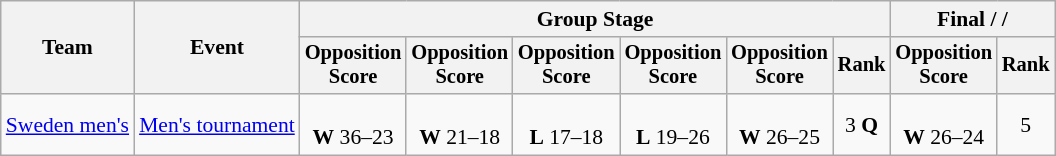<table class="wikitable" style="font-size:90%">
<tr>
<th rowspan=2>Team</th>
<th rowspan=2>Event</th>
<th colspan=6>Group Stage</th>
<th colspan=2>Final /  / </th>
</tr>
<tr style="font-size:95%">
<th>Opposition<br>Score</th>
<th>Opposition<br>Score</th>
<th>Opposition<br>Score</th>
<th>Opposition<br>Score</th>
<th>Opposition<br>Score</th>
<th>Rank</th>
<th>Opposition<br>Score</th>
<th>Rank</th>
</tr>
<tr align=center>
<td align=left><a href='#'>Sweden men's</a></td>
<td align=left><a href='#'>Men's tournament</a></td>
<td><br><strong>W</strong> 36–23</td>
<td><br><strong>W</strong> 21–18</td>
<td><br><strong>L</strong> 17–18</td>
<td><br><strong>L</strong> 19–26</td>
<td><br><strong>W</strong> 26–25</td>
<td>3 <strong>Q</strong></td>
<td><br><strong>W</strong> 26–24</td>
<td>5</td>
</tr>
</table>
